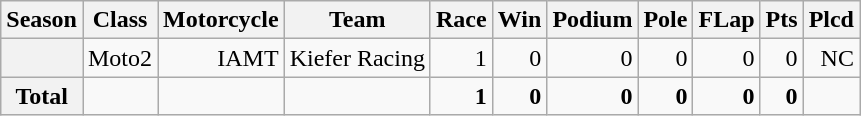<table class="wikitable" style=text-align:right>
<tr>
<th>Season</th>
<th>Class</th>
<th>Motorcycle</th>
<th>Team</th>
<th>Race</th>
<th>Win</th>
<th>Podium</th>
<th>Pole</th>
<th>FLap</th>
<th>Pts</th>
<th>Plcd</th>
</tr>
<tr>
<th></th>
<td>Moto2</td>
<td>IAMT</td>
<td>Kiefer Racing</td>
<td>1</td>
<td>0</td>
<td>0</td>
<td>0</td>
<td>0</td>
<td>0</td>
<td>NC</td>
</tr>
<tr>
<th>Total</th>
<td></td>
<td></td>
<td></td>
<td><strong>1</strong></td>
<td><strong>0</strong></td>
<td><strong>0</strong></td>
<td><strong>0</strong></td>
<td><strong>0</strong></td>
<td><strong>0</strong></td>
<td></td>
</tr>
</table>
